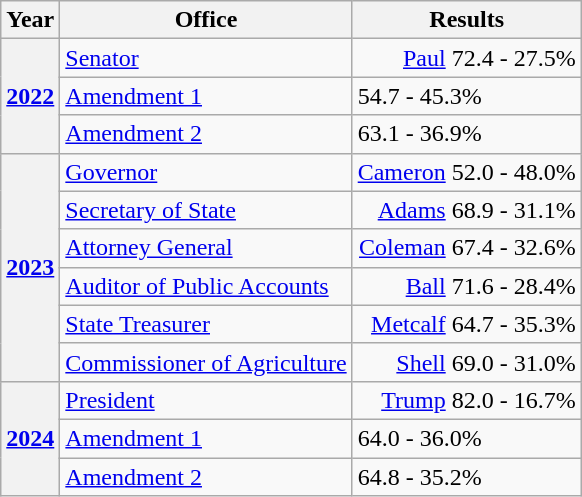<table class=wikitable>
<tr>
<th>Year</th>
<th>Office</th>
<th>Results</th>
</tr>
<tr>
<th rowspan=3><a href='#'>2022</a></th>
<td><a href='#'>Senator</a></td>
<td align="right" ><a href='#'>Paul</a> 72.4 - 27.5%</td>
</tr>
<tr>
<td><a href='#'>Amendment 1</a></td>
<td> 54.7 - 45.3%</td>
</tr>
<tr>
<td><a href='#'>Amendment 2</a></td>
<td> 63.1 - 36.9%</td>
</tr>
<tr>
<th rowspan=6><a href='#'>2023</a></th>
<td><a href='#'>Governor</a></td>
<td align="right" ><a href='#'>Cameron</a> 52.0 - 48.0%</td>
</tr>
<tr>
<td><a href='#'>Secretary of State</a></td>
<td align="right" ><a href='#'>Adams</a> 68.9 - 31.1%</td>
</tr>
<tr>
<td><a href='#'>Attorney General</a></td>
<td align="right" ><a href='#'>Coleman</a> 67.4 - 32.6%</td>
</tr>
<tr>
<td><a href='#'>Auditor of Public Accounts</a></td>
<td align="right" ><a href='#'>Ball</a> 71.6 - 28.4%</td>
</tr>
<tr>
<td><a href='#'>State Treasurer</a></td>
<td align="right" ><a href='#'>Metcalf</a> 64.7 - 35.3%</td>
</tr>
<tr>
<td><a href='#'>Commissioner of Agriculture</a></td>
<td align="right" ><a href='#'>Shell</a> 69.0 - 31.0%</td>
</tr>
<tr>
<th rowspan=3><a href='#'>2024</a></th>
<td><a href='#'>President</a></td>
<td align="right" ><a href='#'>Trump</a> 82.0 - 16.7%</td>
</tr>
<tr>
<td><a href='#'>Amendment 1</a></td>
<td> 64.0 - 36.0%</td>
</tr>
<tr>
<td><a href='#'>Amendment 2</a></td>
<td> 64.8 - 35.2%</td>
</tr>
</table>
